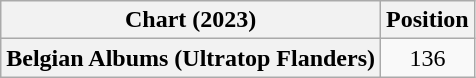<table class="wikitable plainrowheaders" style="text-align:center">
<tr>
<th scope="col">Chart (2023)</th>
<th scope="col">Position</th>
</tr>
<tr>
<th scope="row">Belgian Albums (Ultratop Flanders)</th>
<td>136</td>
</tr>
</table>
